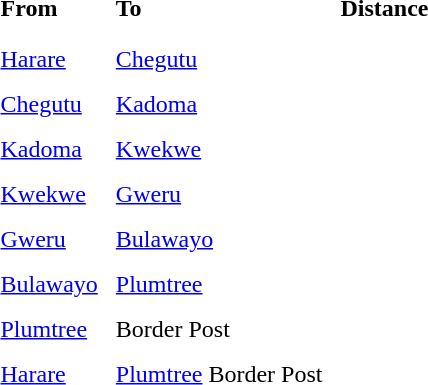<table cellpadding=5 Style=>
<tr>
<td><strong>From</strong></td>
<td><strong>To</strong></td>
<td><strong>Distance</strong></td>
</tr>
<tr>
</tr>
<tr -||--||>
</tr>
<tr>
<td><a href='#'>Harare</a></td>
<td><a href='#'>Chegutu</a></td>
<td></td>
</tr>
<tr>
<td><a href='#'>Chegutu</a></td>
<td><a href='#'>Kadoma</a></td>
<td></td>
</tr>
<tr>
<td><a href='#'>Kadoma</a></td>
<td><a href='#'>Kwekwe</a></td>
<td></td>
</tr>
<tr>
<td><a href='#'>Kwekwe</a></td>
<td><a href='#'>Gweru</a></td>
<td></td>
</tr>
<tr>
<td><a href='#'>Gweru</a></td>
<td><a href='#'>Bulawayo</a></td>
<td></td>
</tr>
<tr>
<td><a href='#'>Bulawayo</a></td>
<td><a href='#'>Plumtree</a></td>
<td></td>
</tr>
<tr>
<td><a href='#'>Plumtree</a></td>
<td>Border Post</td>
<td></td>
</tr>
<tr>
<td><a href='#'>Harare</a></td>
<td><a href='#'>Plumtree</a> Border Post</td>
<td></td>
</tr>
<tr>
</tr>
</table>
